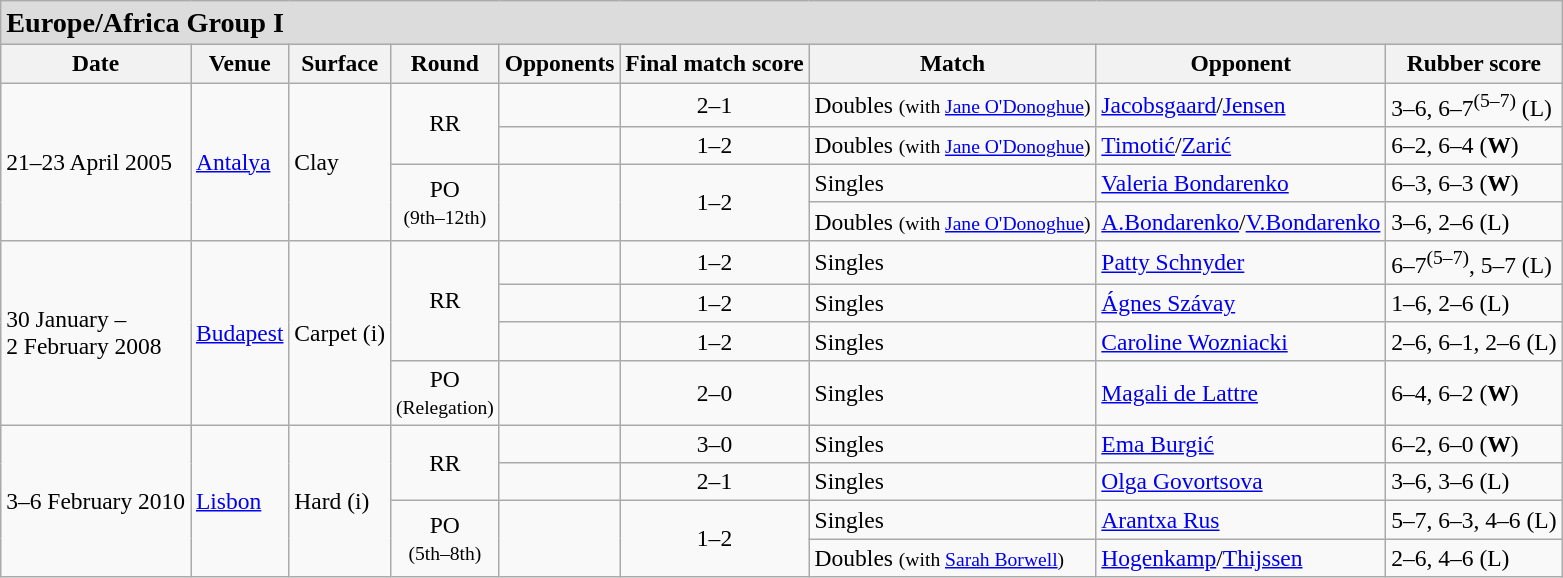<table class="wikitable" style="font-size:98%;">
<tr bgcolor="Gainsboro">
<td colspan="9"><big><strong>Europe/Africa Group I</strong></big></td>
</tr>
<tr>
<th>Date</th>
<th>Venue</th>
<th>Surface</th>
<th>Round</th>
<th>Opponents</th>
<th>Final match score</th>
<th>Match</th>
<th>Opponent</th>
<th>Rubber score</th>
</tr>
<tr>
<td rowspan="4">21–23 April 2005</td>
<td rowspan="4"><a href='#'>Antalya</a></td>
<td rowspan="4">Clay</td>
<td rowspan="2" align="center">RR</td>
<td></td>
<td align="center">2–1</td>
<td>Doubles <small>(with <a href='#'>Jane O'Donoghue</a>)</small></td>
<td><a href='#'>Jacobsgaard</a>/<a href='#'>Jensen</a></td>
<td>3–6, 6–7<sup>(5–7)</sup> (L)</td>
</tr>
<tr>
<td></td>
<td align="center">1–2</td>
<td>Doubles <small>(with <a href='#'>Jane O'Donoghue</a>)</small></td>
<td><a href='#'>Timotić</a>/<a href='#'>Zarić</a></td>
<td>6–2, 6–4 (<strong>W</strong>)</td>
</tr>
<tr>
<td rowspan="2" align="center">PO<br><small>(9th–12th)</small></td>
<td rowspan="2"></td>
<td rowspan="2" align="center">1–2</td>
<td>Singles</td>
<td><a href='#'>Valeria Bondarenko</a></td>
<td>6–3, 6–3 (<strong>W</strong>)</td>
</tr>
<tr>
<td>Doubles <small>(with <a href='#'>Jane O'Donoghue</a>)</small></td>
<td><a href='#'>A.Bondarenko</a>/<a href='#'>V.Bondarenko</a></td>
<td>3–6, 2–6 (L)</td>
</tr>
<tr>
<td rowspan="4">30 January –<br>2 February 2008</td>
<td rowspan="4"><a href='#'>Budapest</a></td>
<td rowspan="4">Carpet (i)</td>
<td rowspan="3" align="center">RR</td>
<td></td>
<td align="center">1–2</td>
<td>Singles</td>
<td><a href='#'>Patty Schnyder</a></td>
<td>6–7<sup>(5–7)</sup>, 5–7 (L)</td>
</tr>
<tr>
<td></td>
<td align="center">1–2</td>
<td>Singles</td>
<td><a href='#'>Ágnes Szávay</a></td>
<td>1–6, 2–6 (L)</td>
</tr>
<tr>
<td></td>
<td align="center">1–2</td>
<td>Singles</td>
<td><a href='#'>Caroline Wozniacki</a></td>
<td>2–6, 6–1, 2–6 (L)</td>
</tr>
<tr>
<td align="center">PO<br><small>(Relegation)</small></td>
<td></td>
<td align="center">2–0</td>
<td>Singles</td>
<td><a href='#'>Magali de Lattre</a></td>
<td>6–4, 6–2 (<strong>W</strong>)</td>
</tr>
<tr>
<td rowspan="4">3–6 February 2010</td>
<td rowspan="4"><a href='#'>Lisbon</a></td>
<td rowspan="4">Hard (i)</td>
<td rowspan="2" align="center">RR</td>
<td></td>
<td align="center">3–0</td>
<td>Singles</td>
<td><a href='#'>Ema Burgić</a></td>
<td>6–2, 6–0 (<strong>W</strong>)</td>
</tr>
<tr>
<td></td>
<td align="center">2–1</td>
<td>Singles</td>
<td><a href='#'>Olga Govortsova</a></td>
<td>3–6, 3–6 (L)</td>
</tr>
<tr>
<td rowspan="2" align="center">PO<br><small>(5th–8th)</small></td>
<td rowspan="2"></td>
<td rowspan="2" align="center">1–2</td>
<td>Singles</td>
<td><a href='#'>Arantxa Rus</a></td>
<td>5–7, 6–3, 4–6 (L)</td>
</tr>
<tr>
<td>Doubles <small>(with <a href='#'>Sarah Borwell</a>)</small></td>
<td><a href='#'>Hogenkamp</a>/<a href='#'>Thijssen</a></td>
<td>2–6, 4–6 (L)</td>
</tr>
</table>
